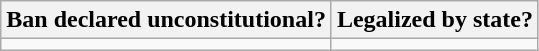<table class="wikitable">
<tr>
<th>Ban declared unconstitutional?</th>
<th>Legalized by state?</th>
</tr>
<tr>
<td></td>
<td></td>
</tr>
</table>
